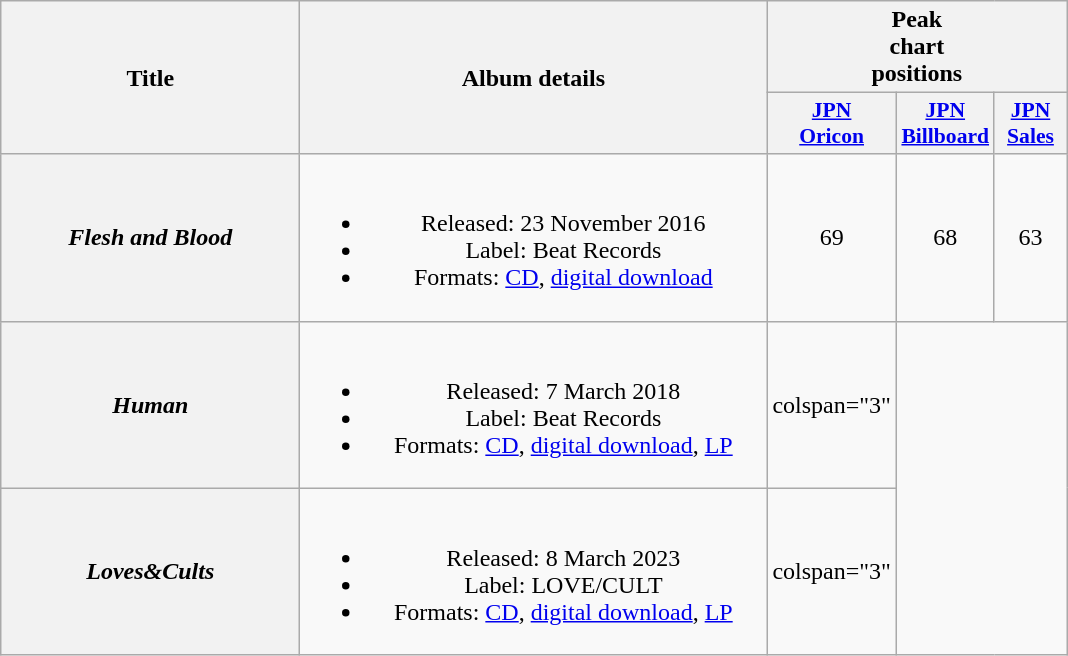<table class="wikitable plainrowheaders" style="text-align:center;">
<tr>
<th scope="col" rowspan="2" style="width:12em;">Title</th>
<th scope="col" rowspan="2" style="width:19em;">Album details</th>
<th scope="col" colspan="3">Peak<br>chart<br>positions</th>
</tr>
<tr>
<th scope="col" style="width:2.9em;font-size:90%;"><a href='#'>JPN<br>Oricon</a><br></th>
<th scope="col" style="width:2.9em;font-size:90%;"><a href='#'>JPN<br>Billboard</a><br></th>
<th scope="col" style="width:2.9em;font-size:90%;"><a href='#'>JPN<br>Sales</a><br></th>
</tr>
<tr>
<th scope="row"><em>Flesh and Blood</em></th>
<td><br><ul><li>Released: 23 November 2016</li><li>Label: Beat Records</li><li>Formats: <a href='#'>CD</a>, <a href='#'>digital download</a></li></ul></td>
<td>69</td>
<td>68</td>
<td>63</td>
</tr>
<tr>
<th scope="row"><em>Human</em></th>
<td><br><ul><li>Released: 7 March 2018</li><li>Label: Beat Records</li><li>Formats: <a href='#'>CD</a>, <a href='#'>digital download</a>, <a href='#'>LP</a></li></ul></td>
<td>colspan="3" </td>
</tr>
<tr>
<th scope="row"><em>Loves&Cults</em></th>
<td><br><ul><li>Released: 8 March 2023</li><li>Label: LOVE/CULT</li><li>Formats: <a href='#'>CD</a>, <a href='#'>digital download</a>, <a href='#'>LP</a></li></ul></td>
<td>colspan="3" </td>
</tr>
</table>
